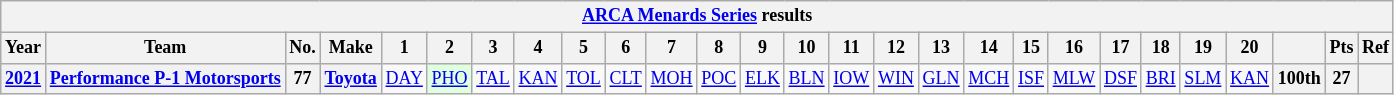<table class="wikitable" style="text-align:center; font-size:75%">
<tr>
<th colspan=27><a href='#'>ARCA Menards Series</a> results</th>
</tr>
<tr>
<th>Year</th>
<th>Team</th>
<th>No.</th>
<th>Make</th>
<th>1</th>
<th>2</th>
<th>3</th>
<th>4</th>
<th>5</th>
<th>6</th>
<th>7</th>
<th>8</th>
<th>9</th>
<th>10</th>
<th>11</th>
<th>12</th>
<th>13</th>
<th>14</th>
<th>15</th>
<th>16</th>
<th>17</th>
<th>18</th>
<th>19</th>
<th>20</th>
<th></th>
<th>Pts</th>
<th>Ref</th>
</tr>
<tr>
<th><a href='#'>2021</a></th>
<th><a href='#'>Performance P-1 Motorsports</a></th>
<th>77</th>
<th><a href='#'>Toyota</a></th>
<td><a href='#'>DAY</a></td>
<td style="background:#DFFFDF;"><a href='#'>PHO</a><br></td>
<td><a href='#'>TAL</a></td>
<td><a href='#'>KAN</a></td>
<td><a href='#'>TOL</a></td>
<td><a href='#'>CLT</a></td>
<td><a href='#'>MOH</a></td>
<td><a href='#'>POC</a></td>
<td><a href='#'>ELK</a></td>
<td><a href='#'>BLN</a></td>
<td><a href='#'>IOW</a></td>
<td><a href='#'>WIN</a></td>
<td><a href='#'>GLN</a></td>
<td><a href='#'>MCH</a></td>
<td><a href='#'>ISF</a></td>
<td><a href='#'>MLW</a></td>
<td><a href='#'>DSF</a></td>
<td><a href='#'>BRI</a></td>
<td><a href='#'>SLM</a></td>
<td><a href='#'>KAN</a></td>
<th>100th</th>
<th>27</th>
<th></th>
</tr>
</table>
